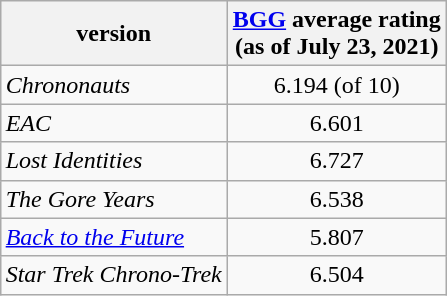<table class="wikitable" align=right>
<tr>
<th>version</th>
<th><a href='#'>BGG</a> average rating<br>(as of July 23, 2021)</th>
</tr>
<tr>
<td><em>Chrononauts</em></td>
<td align=center>6.194 (of 10)</td>
</tr>
<tr>
<td><em>EAC</em></td>
<td align=center>6.601</td>
</tr>
<tr>
<td><em>Lost Identities</em></td>
<td align=center>6.727</td>
</tr>
<tr>
<td><em>The Gore Years</em></td>
<td align=center>6.538</td>
</tr>
<tr>
<td><em><a href='#'>Back to the Future</a></em></td>
<td align=center>5.807</td>
</tr>
<tr>
<td><em>Star Trek Chrono-Trek</em></td>
<td align=center>6.504</td>
</tr>
</table>
